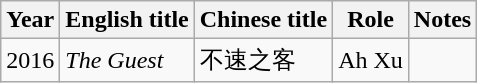<table class="wikitable">
<tr>
<th>Year</th>
<th>English title</th>
<th>Chinese title</th>
<th>Role</th>
<th>Notes</th>
</tr>
<tr>
<td>2016</td>
<td><em>The Guest </em></td>
<td>不速之客</td>
<td>Ah Xu</td>
<td></td>
</tr>
</table>
